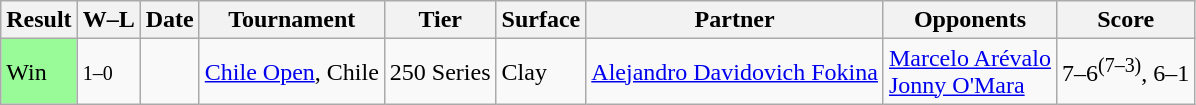<table class="sortable wikitable">
<tr>
<th>Result</th>
<th class="unsortable">W–L</th>
<th>Date</th>
<th>Tournament</th>
<th>Tier</th>
<th>Surface</th>
<th>Partner</th>
<th>Opponents</th>
<th class="unsortable">Score</th>
</tr>
<tr>
<td bgcolor=98FB98>Win</td>
<td><small>1–0</small></td>
<td><a href='#'></a></td>
<td><a href='#'>Chile Open</a>, Chile</td>
<td>250 Series</td>
<td>Clay</td>
<td> <a href='#'>Alejandro Davidovich Fokina</a></td>
<td> <a href='#'>Marcelo Arévalo</a><br> <a href='#'>Jonny O'Mara</a></td>
<td>7–6<sup>(7–3)</sup>, 6–1</td>
</tr>
</table>
